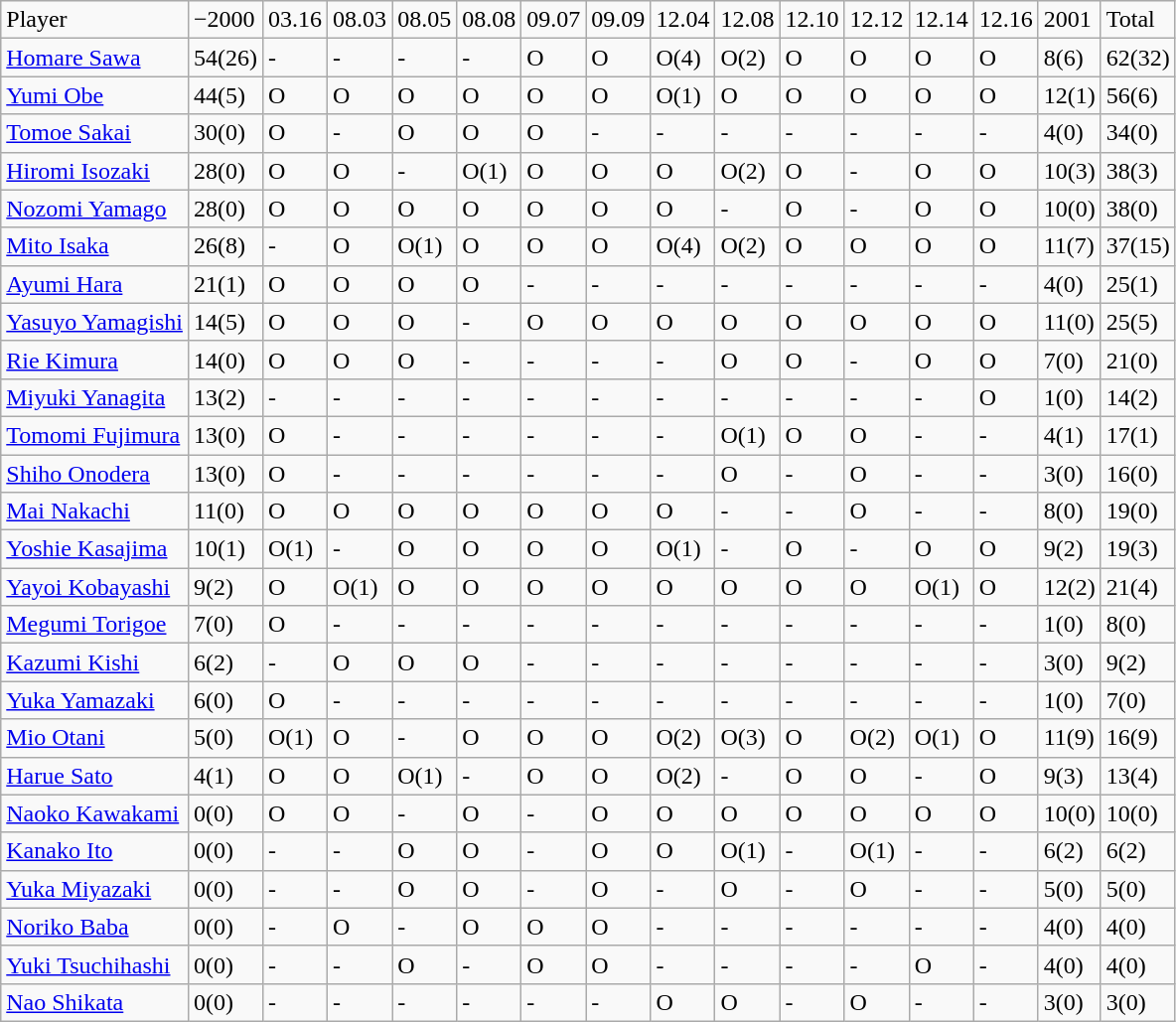<table class="wikitable" style="text-align:left;">
<tr>
<td>Player</td>
<td>−2000</td>
<td>03.16</td>
<td>08.03</td>
<td>08.05</td>
<td>08.08</td>
<td>09.07</td>
<td>09.09</td>
<td>12.04</td>
<td>12.08</td>
<td>12.10</td>
<td>12.12</td>
<td>12.14</td>
<td>12.16</td>
<td>2001</td>
<td>Total</td>
</tr>
<tr>
<td><a href='#'>Homare Sawa</a></td>
<td>54(26)</td>
<td>-</td>
<td>-</td>
<td>-</td>
<td>-</td>
<td>O</td>
<td>O</td>
<td>O(4)</td>
<td>O(2)</td>
<td>O</td>
<td>O</td>
<td>O</td>
<td>O</td>
<td>8(6)</td>
<td>62(32)</td>
</tr>
<tr>
<td><a href='#'>Yumi Obe</a></td>
<td>44(5)</td>
<td>O</td>
<td>O</td>
<td>O</td>
<td>O</td>
<td>O</td>
<td>O</td>
<td>O(1)</td>
<td>O</td>
<td>O</td>
<td>O</td>
<td>O</td>
<td>O</td>
<td>12(1)</td>
<td>56(6)</td>
</tr>
<tr>
<td><a href='#'>Tomoe Sakai</a></td>
<td>30(0)</td>
<td>O</td>
<td>-</td>
<td>O</td>
<td>O</td>
<td>O</td>
<td>-</td>
<td>-</td>
<td>-</td>
<td>-</td>
<td>-</td>
<td>-</td>
<td>-</td>
<td>4(0)</td>
<td>34(0)</td>
</tr>
<tr>
<td><a href='#'>Hiromi Isozaki</a></td>
<td>28(0)</td>
<td>O</td>
<td>O</td>
<td>-</td>
<td>O(1)</td>
<td>O</td>
<td>O</td>
<td>O</td>
<td>O(2)</td>
<td>O</td>
<td>-</td>
<td>O</td>
<td>O</td>
<td>10(3)</td>
<td>38(3)</td>
</tr>
<tr>
<td><a href='#'>Nozomi Yamago</a></td>
<td>28(0)</td>
<td>O</td>
<td>O</td>
<td>O</td>
<td>O</td>
<td>O</td>
<td>O</td>
<td>O</td>
<td>-</td>
<td>O</td>
<td>-</td>
<td>O</td>
<td>O</td>
<td>10(0)</td>
<td>38(0)</td>
</tr>
<tr>
<td><a href='#'>Mito Isaka</a></td>
<td>26(8)</td>
<td>-</td>
<td>O</td>
<td>O(1)</td>
<td>O</td>
<td>O</td>
<td>O</td>
<td>O(4)</td>
<td>O(2)</td>
<td>O</td>
<td>O</td>
<td>O</td>
<td>O</td>
<td>11(7)</td>
<td>37(15)</td>
</tr>
<tr>
<td><a href='#'>Ayumi Hara</a></td>
<td>21(1)</td>
<td>O</td>
<td>O</td>
<td>O</td>
<td>O</td>
<td>-</td>
<td>-</td>
<td>-</td>
<td>-</td>
<td>-</td>
<td>-</td>
<td>-</td>
<td>-</td>
<td>4(0)</td>
<td>25(1)</td>
</tr>
<tr>
<td><a href='#'>Yasuyo Yamagishi</a></td>
<td>14(5)</td>
<td>O</td>
<td>O</td>
<td>O</td>
<td>-</td>
<td>O</td>
<td>O</td>
<td>O</td>
<td>O</td>
<td>O</td>
<td>O</td>
<td>O</td>
<td>O</td>
<td>11(0)</td>
<td>25(5)</td>
</tr>
<tr>
<td><a href='#'>Rie Kimura</a></td>
<td>14(0)</td>
<td>O</td>
<td>O</td>
<td>O</td>
<td>-</td>
<td>-</td>
<td>-</td>
<td>-</td>
<td>O</td>
<td>O</td>
<td>-</td>
<td>O</td>
<td>O</td>
<td>7(0)</td>
<td>21(0)</td>
</tr>
<tr>
<td><a href='#'>Miyuki Yanagita</a></td>
<td>13(2)</td>
<td>-</td>
<td>-</td>
<td>-</td>
<td>-</td>
<td>-</td>
<td>-</td>
<td>-</td>
<td>-</td>
<td>-</td>
<td>-</td>
<td>-</td>
<td>O</td>
<td>1(0)</td>
<td>14(2)</td>
</tr>
<tr>
<td><a href='#'>Tomomi Fujimura</a></td>
<td>13(0)</td>
<td>O</td>
<td>-</td>
<td>-</td>
<td>-</td>
<td>-</td>
<td>-</td>
<td>-</td>
<td>O(1)</td>
<td>O</td>
<td>O</td>
<td>-</td>
<td>-</td>
<td>4(1)</td>
<td>17(1)</td>
</tr>
<tr>
<td><a href='#'>Shiho Onodera</a></td>
<td>13(0)</td>
<td>O</td>
<td>-</td>
<td>-</td>
<td>-</td>
<td>-</td>
<td>-</td>
<td>-</td>
<td>O</td>
<td>-</td>
<td>O</td>
<td>-</td>
<td>-</td>
<td>3(0)</td>
<td>16(0)</td>
</tr>
<tr>
<td><a href='#'>Mai Nakachi</a></td>
<td>11(0)</td>
<td>O</td>
<td>O</td>
<td>O</td>
<td>O</td>
<td>O</td>
<td>O</td>
<td>O</td>
<td>-</td>
<td>-</td>
<td>O</td>
<td>-</td>
<td>-</td>
<td>8(0)</td>
<td>19(0)</td>
</tr>
<tr>
<td><a href='#'>Yoshie Kasajima</a></td>
<td>10(1)</td>
<td>O(1)</td>
<td>-</td>
<td>O</td>
<td>O</td>
<td>O</td>
<td>O</td>
<td>O(1)</td>
<td>-</td>
<td>O</td>
<td>-</td>
<td>O</td>
<td>O</td>
<td>9(2)</td>
<td>19(3)</td>
</tr>
<tr>
<td><a href='#'>Yayoi Kobayashi</a></td>
<td>9(2)</td>
<td>O</td>
<td>O(1)</td>
<td>O</td>
<td>O</td>
<td>O</td>
<td>O</td>
<td>O</td>
<td>O</td>
<td>O</td>
<td>O</td>
<td>O(1)</td>
<td>O</td>
<td>12(2)</td>
<td>21(4)</td>
</tr>
<tr>
<td><a href='#'>Megumi Torigoe</a></td>
<td>7(0)</td>
<td>O</td>
<td>-</td>
<td>-</td>
<td>-</td>
<td>-</td>
<td>-</td>
<td>-</td>
<td>-</td>
<td>-</td>
<td>-</td>
<td>-</td>
<td>-</td>
<td>1(0)</td>
<td>8(0)</td>
</tr>
<tr>
<td><a href='#'>Kazumi Kishi</a></td>
<td>6(2)</td>
<td>-</td>
<td>O</td>
<td>O</td>
<td>O</td>
<td>-</td>
<td>-</td>
<td>-</td>
<td>-</td>
<td>-</td>
<td>-</td>
<td>-</td>
<td>-</td>
<td>3(0)</td>
<td>9(2)</td>
</tr>
<tr>
<td><a href='#'>Yuka Yamazaki</a></td>
<td>6(0)</td>
<td>O</td>
<td>-</td>
<td>-</td>
<td>-</td>
<td>-</td>
<td>-</td>
<td>-</td>
<td>-</td>
<td>-</td>
<td>-</td>
<td>-</td>
<td>-</td>
<td>1(0)</td>
<td>7(0)</td>
</tr>
<tr>
<td><a href='#'>Mio Otani</a></td>
<td>5(0)</td>
<td>O(1)</td>
<td>O</td>
<td>-</td>
<td>O</td>
<td>O</td>
<td>O</td>
<td>O(2)</td>
<td>O(3)</td>
<td>O</td>
<td>O(2)</td>
<td>O(1)</td>
<td>O</td>
<td>11(9)</td>
<td>16(9)</td>
</tr>
<tr>
<td><a href='#'>Harue Sato</a></td>
<td>4(1)</td>
<td>O</td>
<td>O</td>
<td>O(1)</td>
<td>-</td>
<td>O</td>
<td>O</td>
<td>O(2)</td>
<td>-</td>
<td>O</td>
<td>O</td>
<td>-</td>
<td>O</td>
<td>9(3)</td>
<td>13(4)</td>
</tr>
<tr>
<td><a href='#'>Naoko Kawakami</a></td>
<td>0(0)</td>
<td>O</td>
<td>O</td>
<td>-</td>
<td>O</td>
<td>-</td>
<td>O</td>
<td>O</td>
<td>O</td>
<td>O</td>
<td>O</td>
<td>O</td>
<td>O</td>
<td>10(0)</td>
<td>10(0)</td>
</tr>
<tr>
<td><a href='#'>Kanako Ito</a></td>
<td>0(0)</td>
<td>-</td>
<td>-</td>
<td>O</td>
<td>O</td>
<td>-</td>
<td>O</td>
<td>O</td>
<td>O(1)</td>
<td>-</td>
<td>O(1)</td>
<td>-</td>
<td>-</td>
<td>6(2)</td>
<td>6(2)</td>
</tr>
<tr>
<td><a href='#'>Yuka Miyazaki</a></td>
<td>0(0)</td>
<td>-</td>
<td>-</td>
<td>O</td>
<td>O</td>
<td>-</td>
<td>O</td>
<td>-</td>
<td>O</td>
<td>-</td>
<td>O</td>
<td>-</td>
<td>-</td>
<td>5(0)</td>
<td>5(0)</td>
</tr>
<tr>
<td><a href='#'>Noriko Baba</a></td>
<td>0(0)</td>
<td>-</td>
<td>O</td>
<td>-</td>
<td>O</td>
<td>O</td>
<td>O</td>
<td>-</td>
<td>-</td>
<td>-</td>
<td>-</td>
<td>-</td>
<td>-</td>
<td>4(0)</td>
<td>4(0)</td>
</tr>
<tr>
<td><a href='#'>Yuki Tsuchihashi</a></td>
<td>0(0)</td>
<td>-</td>
<td>-</td>
<td>O</td>
<td>-</td>
<td>O</td>
<td>O</td>
<td>-</td>
<td>-</td>
<td>-</td>
<td>-</td>
<td>O</td>
<td>-</td>
<td>4(0)</td>
<td>4(0)</td>
</tr>
<tr>
<td><a href='#'>Nao Shikata</a></td>
<td>0(0)</td>
<td>-</td>
<td>-</td>
<td>-</td>
<td>-</td>
<td>-</td>
<td>-</td>
<td>O</td>
<td>O</td>
<td>-</td>
<td>O</td>
<td>-</td>
<td>-</td>
<td>3(0)</td>
<td>3(0)</td>
</tr>
</table>
